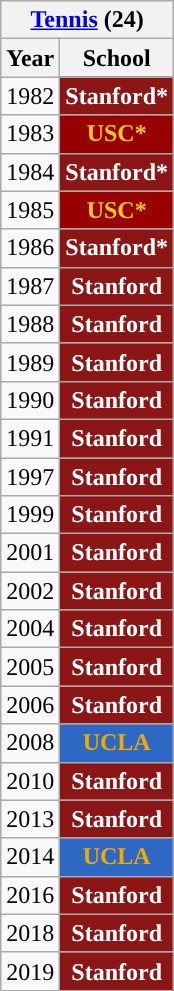<table class="wikitable">
<tr>
<th colspan=2><a href='#'>Tennis</a> (24)</th>
</tr>
<tr>
<th>Year</th>
<th>School</th>
</tr>
<tr>
<td>1982</td>
<th style="background:#8C1515; color:#FFFFFF;">Stanford*</th>
</tr>
<tr>
<td>1983</td>
<th style="background:#990000; color:#FFC72C;">USC*</th>
</tr>
<tr>
<td>1984</td>
<th style="background:#8C1515; color:#FFFFFF;">Stanford*</th>
</tr>
<tr>
<td>1985</td>
<th style="background:#990000; color:#FFC72C;">USC*</th>
</tr>
<tr>
<td>1986</td>
<th style="background:#8C1515; color:#FFFFFF;">Stanford*</th>
</tr>
<tr>
<td>1987</td>
<th style="background:#8C1515; color:#FFFFFF;">Stanford</th>
</tr>
<tr>
<td>1988</td>
<th style="background:#8C1515; color:#FFFFFF;">Stanford</th>
</tr>
<tr>
<td>1989</td>
<th style="background:#8C1515; color:#FFFFFF;">Stanford</th>
</tr>
<tr>
<td>1990</td>
<th style="background:#8C1515; color:#FFFFFF;">Stanford</th>
</tr>
<tr>
<td>1991</td>
<th style="background:#8C1515; color:#FFFFFF;">Stanford</th>
</tr>
<tr>
<td>1997</td>
<th style="background:#8C1515; color:#FFFFFF;">Stanford</th>
</tr>
<tr>
<td>1999</td>
<th style="background:#8C1515; color:#FFFFFF;">Stanford</th>
</tr>
<tr>
<td>2001</td>
<th style="background:#8C1515; color:#FFFFFF;">Stanford</th>
</tr>
<tr>
<td>2002</td>
<th style="background:#8C1515; color:#FFFFFF;">Stanford</th>
</tr>
<tr>
<td>2004</td>
<th style="background:#8C1515; color:#FFFFFF;">Stanford</th>
</tr>
<tr>
<td>2005</td>
<th style="background:#8C1515; color:#FFFFFF;">Stanford</th>
</tr>
<tr>
<td>2006</td>
<th style="background:#8C1515; color:#FFFFFF;">Stanford</th>
</tr>
<tr>
<td>2008</td>
<th style="background:#2D68C4; color:#F2A900;">UCLA</th>
</tr>
<tr>
<td>2010</td>
<th style="background:#8C1515; color:#FFFFFF;">Stanford</th>
</tr>
<tr>
<td>2013</td>
<th style="background:#8C1515; color:#FFFFFF;">Stanford</th>
</tr>
<tr>
<td>2014</td>
<th style="background:#2D68C4; color:#F2A900;">UCLA</th>
</tr>
<tr>
<td>2016</td>
<th style="background:#8C1515; color:#FFFFFF;">Stanford</th>
</tr>
<tr>
<td>2018</td>
<th style="background:#8C1515; color:#FFFFFF;">Stanford</th>
</tr>
<tr>
<td>2019</td>
<th style="background:#8C1515; color:#FFFFFF;">Stanford</th>
</tr>
</table>
